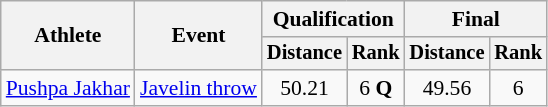<table class=wikitable style="font-size:90%">
<tr>
<th rowspan=2>Athlete</th>
<th rowspan=2>Event</th>
<th colspan=2>Qualification</th>
<th colspan=2>Final</th>
</tr>
<tr style="font-size:95%">
<th>Distance</th>
<th>Rank</th>
<th>Distance</th>
<th>Rank</th>
</tr>
<tr align=center>
<td align=left><a href='#'>Pushpa Jakhar</a></td>
<td align=left><a href='#'>Javelin throw</a></td>
<td>50.21</td>
<td>6 <strong>Q</strong></td>
<td>49.56</td>
<td>6</td>
</tr>
</table>
